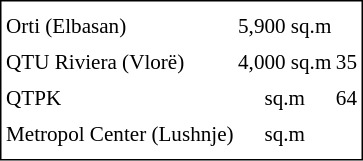<table cellpadding="0" cellspacing="3" style="border:1px solid #000000; font-size:88%; line-height: 1.5em;">
<tr>
<td><strong></strong></td>
<td><strong></strong></td>
<td><strong></strong></td>
</tr>
<tr>
<td>Orti (Elbasan)</td>
<td align="center">5,900 sq.m</td>
<td align="center"></td>
</tr>
<tr>
<td>QTU Riviera (Vlorë)</td>
<td align="center">4,000 sq.m</td>
<td align="center">35</td>
</tr>
<tr>
<td>QTPK</td>
<td align="center">sq.m</td>
<td align="center">64</td>
</tr>
<tr>
<td>Metropol Center (Lushnje)</td>
<td align="center">sq.m</td>
<td align="center"></td>
</tr>
<tr>
</tr>
</table>
